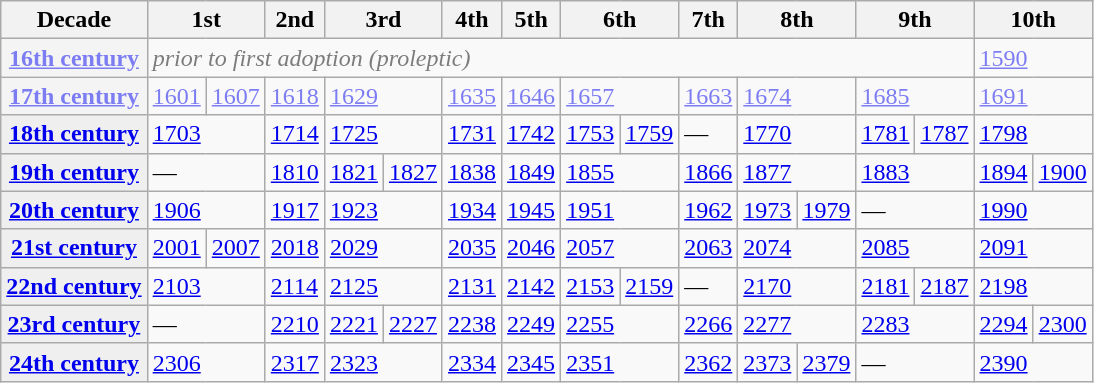<table class="wikitable">
<tr>
<th scope=row>Decade</th>
<th colspan=2>1st</th>
<th>2nd</th>
<th colspan=2>3rd</th>
<th>4th</th>
<th>5th</th>
<th colspan=2>6th</th>
<th>7th</th>
<th colspan=2>8th</th>
<th colspan=2>9th</th>
<th colspan=2>10th</th>
</tr>
<tr style="opacity: 0.5;">
<th style="background-color:#efefef;"><a href='#'>16th century</a></th>
<td colspan=14><em>prior to first adoption (proleptic)</em></td>
<td colspan=2><a href='#'>1590</a></td>
</tr>
<tr style="opacity: 0.5;">
<th style="background-color:#efefef;"><a href='#'>17th century</a></th>
<td><a href='#'>1601</a></td>
<td><a href='#'>1607</a></td>
<td><a href='#'>1618</a></td>
<td colspan=2><a href='#'>1629</a></td>
<td><a href='#'>1635</a></td>
<td><a href='#'>1646</a></td>
<td colspan=2><a href='#'>1657</a></td>
<td><a href='#'>1663</a></td>
<td colspan=2><a href='#'>1674</a></td>
<td colspan=2><a href='#'>1685</a></td>
<td colspan=2><a href='#'>1691</a></td>
</tr>
<tr>
<th style="background-color:#efefef;"><a href='#'>18th century</a></th>
<td colspan=2><a href='#'>1703</a></td>
<td><a href='#'>1714</a></td>
<td colspan=2><a href='#'>1725</a></td>
<td><a href='#'>1731</a></td>
<td><a href='#'>1742</a></td>
<td><a href='#'>1753</a></td>
<td><a href='#'>1759</a></td>
<td>—</td>
<td colspan=2><a href='#'>1770</a></td>
<td><a href='#'>1781</a></td>
<td><a href='#'>1787</a></td>
<td colspan=2><a href='#'>1798</a></td>
</tr>
<tr>
<th style="background-color:#efefef;"><a href='#'>19th century</a></th>
<td colspan=2>—</td>
<td><a href='#'>1810</a></td>
<td><a href='#'>1821</a></td>
<td><a href='#'>1827</a></td>
<td><a href='#'>1838</a></td>
<td><a href='#'>1849</a></td>
<td colspan=2><a href='#'>1855</a></td>
<td><a href='#'>1866</a></td>
<td colspan=2><a href='#'>1877</a></td>
<td colspan=2><a href='#'>1883</a></td>
<td><a href='#'>1894</a></td>
<td colspan><a href='#'>1900</a></td>
</tr>
<tr>
<th style="background-color:#efefef;"><a href='#'>20th century</a></th>
<td colspan=2><a href='#'>1906</a></td>
<td><a href='#'>1917</a></td>
<td colspan=2><a href='#'>1923</a></td>
<td><a href='#'>1934</a></td>
<td><a href='#'>1945</a></td>
<td colspan=2><a href='#'>1951</a></td>
<td><a href='#'>1962</a></td>
<td><a href='#'>1973</a></td>
<td><a href='#'>1979</a></td>
<td colspan=2>—</td>
<td colspan=2><a href='#'>1990</a></td>
</tr>
<tr>
<th style="background-color:#efefef;"><a href='#'>21st century</a></th>
<td><a href='#'>2001</a></td>
<td><a href='#'>2007</a></td>
<td><a href='#'>2018</a></td>
<td colspan=2><a href='#'>2029</a></td>
<td><a href='#'>2035</a></td>
<td><a href='#'>2046</a></td>
<td colspan=2><a href='#'>2057</a></td>
<td><a href='#'>2063</a></td>
<td colspan=2><a href='#'>2074</a></td>
<td colspan=2><a href='#'>2085</a></td>
<td colspan=2><a href='#'>2091</a></td>
</tr>
<tr>
<th style="background-color:#efefef;"><a href='#'>22nd century</a></th>
<td colspan=2><a href='#'>2103</a></td>
<td><a href='#'>2114</a></td>
<td colspan=2><a href='#'>2125</a></td>
<td><a href='#'>2131</a></td>
<td><a href='#'>2142</a></td>
<td><a href='#'>2153</a></td>
<td><a href='#'>2159</a></td>
<td>—</td>
<td colspan=2><a href='#'>2170</a></td>
<td><a href='#'>2181</a></td>
<td><a href='#'>2187</a></td>
<td colspan=2><a href='#'>2198</a></td>
</tr>
<tr>
<th style="background-color:#efefef;"><a href='#'>23rd century</a></th>
<td colspan=2>—</td>
<td><a href='#'>2210</a></td>
<td><a href='#'>2221</a></td>
<td><a href='#'>2227</a></td>
<td><a href='#'>2238</a></td>
<td><a href='#'>2249</a></td>
<td colspan=2><a href='#'>2255</a></td>
<td><a href='#'>2266</a></td>
<td colspan=2><a href='#'>2277</a></td>
<td colspan=2><a href='#'>2283</a></td>
<td><a href='#'>2294</a></td>
<td colspan><a href='#'>2300</a></td>
</tr>
<tr>
<th style="background-color:#efefef;"><a href='#'>24th century</a></th>
<td colspan=2><a href='#'>2306</a></td>
<td><a href='#'>2317</a></td>
<td colspan=2><a href='#'>2323</a></td>
<td><a href='#'>2334</a></td>
<td><a href='#'>2345</a></td>
<td colspan=2><a href='#'>2351</a></td>
<td><a href='#'>2362</a></td>
<td><a href='#'>2373</a></td>
<td><a href='#'>2379</a></td>
<td colspan=2>—</td>
<td colspan=2><a href='#'>2390</a></td>
</tr>
</table>
